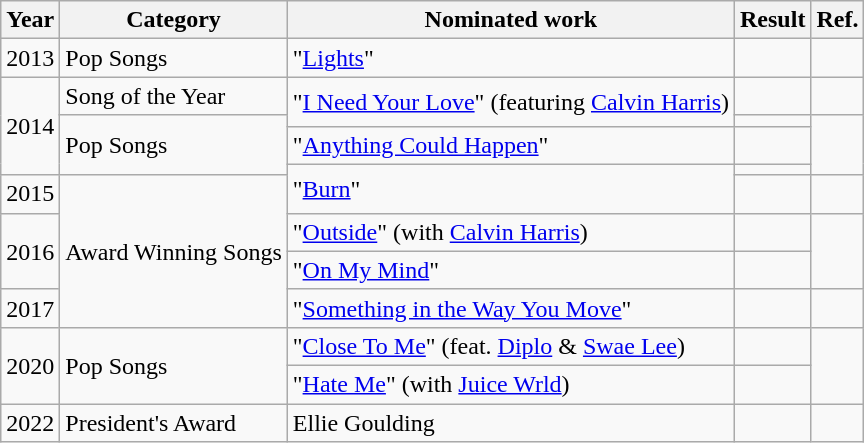<table class="wikitable">
<tr>
<th>Year</th>
<th>Category</th>
<th>Nominated work</th>
<th>Result</th>
<th>Ref.</th>
</tr>
<tr>
<td>2013</td>
<td>Pop Songs</td>
<td>"<a href='#'>Lights</a>"</td>
<td></td>
<td></td>
</tr>
<tr>
<td rowspan="4">2014</td>
<td>Song of the Year</td>
<td rowspan="2">"<a href='#'>I Need Your Love</a>" (featuring <a href='#'>Calvin Harris</a>)</td>
<td></td>
<td></td>
</tr>
<tr>
<td rowspan="3">Pop Songs</td>
<td></td>
<td rowspan="3"></td>
</tr>
<tr>
<td>"<a href='#'>Anything Could Happen</a>"</td>
<td></td>
</tr>
<tr>
<td rowspan="2">"<a href='#'>Burn</a>"</td>
<td></td>
</tr>
<tr>
<td>2015</td>
<td rowspan="4">Award Winning Songs</td>
<td></td>
<td></td>
</tr>
<tr>
<td rowspan="2">2016</td>
<td>"<a href='#'>Outside</a>" (with <a href='#'>Calvin Harris</a>)</td>
<td></td>
<td rowspan="2"></td>
</tr>
<tr>
<td>"<a href='#'>On My Mind</a>"</td>
<td></td>
</tr>
<tr>
<td>2017</td>
<td>"<a href='#'>Something in the Way You Move</a>"</td>
<td></td>
<td></td>
</tr>
<tr>
<td rowspan="2">2020</td>
<td rowspan="2">Pop Songs</td>
<td>"<a href='#'>Close To Me</a>" (feat. <a href='#'>Diplo</a> & <a href='#'>Swae Lee</a>)</td>
<td></td>
<td rowspan="2"></td>
</tr>
<tr>
<td>"<a href='#'>Hate Me</a>" (with <a href='#'>Juice Wrld</a>)</td>
<td></td>
</tr>
<tr>
<td>2022</td>
<td>President's Award</td>
<td>Ellie Goulding</td>
<td></td>
<td></td>
</tr>
</table>
